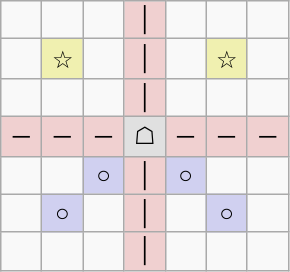<table border="1" class="wikitable">
<tr align=center>
<td width="20"> </td>
<td width="20"> </td>
<td width="20"> </td>
<td width="20" style="background:#f0d0d0;">│</td>
<td width="20"> </td>
<td width="20"> </td>
<td width="20"> </td>
</tr>
<tr align=center>
<td> </td>
<td style="background:#f0f0b0;">☆</td>
<td> </td>
<td style="background:#f0d0d0;">│</td>
<td> </td>
<td style="background:#f0f0b0;">☆</td>
<td> </td>
</tr>
<tr align=center>
<td> </td>
<td> </td>
<td> </td>
<td style="background:#f0d0d0;">│</td>
<td> </td>
<td> </td>
<td> </td>
</tr>
<tr align=center>
<td style="background:#f0d0d0;">─</td>
<td style="background:#f0d0d0;">─</td>
<td style="background:#f0d0d0;">─</td>
<td style="background:#e0e0e0;">☖</td>
<td style="background:#f0d0d0;">─</td>
<td style="background:#f0d0d0;">─</td>
<td style="background:#f0d0d0;">─</td>
</tr>
<tr align=center>
<td> </td>
<td> </td>
<td style="background:#d0d0f0;">○</td>
<td style="background:#f0d0d0;">│</td>
<td style="background:#d0d0f0;">○</td>
<td> </td>
<td> </td>
</tr>
<tr align=center>
<td> </td>
<td style="background:#d0d0f0;">○</td>
<td> </td>
<td style="background:#f0d0d0;">│</td>
<td> </td>
<td style="background:#d0d0f0;">○</td>
<td> </td>
</tr>
<tr align=center>
<td> </td>
<td> </td>
<td> </td>
<td style="background:#f0d0d0;">│</td>
<td> </td>
<td> </td>
<td> </td>
</tr>
</table>
